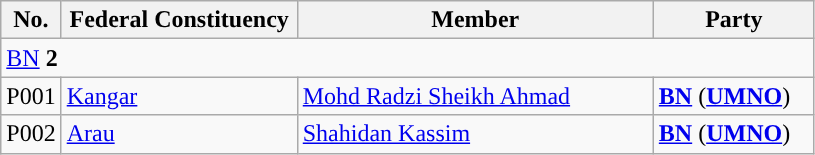<table class="wikitable sortable">
<tr>
<th style="width:30px;">No.</th>
<th style="width:150px;">Federal Constituency</th>
<th style="width:230px;">Member</th>
<th style="width:100px;">Party</th>
</tr>
<tr>
<td colspan="4"><a href='#'>BN</a> <strong>2</strong></td>
</tr>
<tr>
<td>P001</td>
<td><a href='#'>Kangar</a></td>
<td><a href='#'>Mohd Radzi Sheikh Ahmad</a></td>
<td><strong><a href='#'>BN</a></strong> (<strong><a href='#'>UMNO</a></strong>)</td>
</tr>
<tr>
<td>P002</td>
<td><a href='#'>Arau</a></td>
<td><a href='#'>Shahidan Kassim</a></td>
<td><strong><a href='#'>BN</a></strong> (<strong><a href='#'>UMNO</a></strong>)</td>
</tr>
</table>
